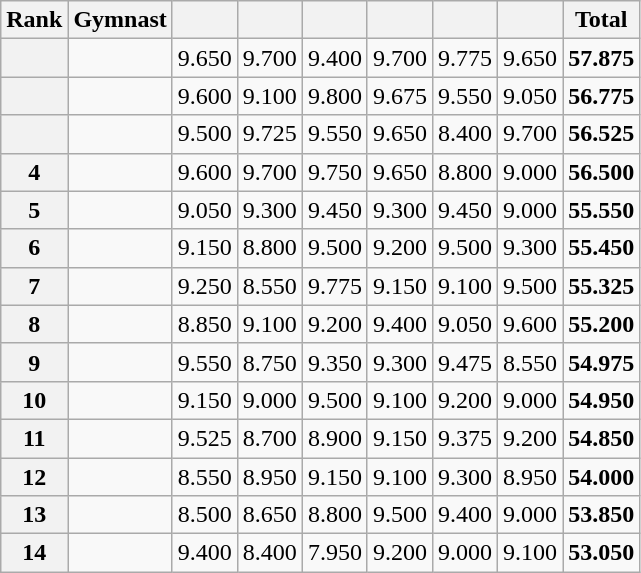<table class="wikitable sortable">
<tr>
<th scope="col">Rank</th>
<th>Gymnast</th>
<th scope="col"></th>
<th scope="col"></th>
<th scope="col"></th>
<th scope="col"></th>
<th scope="col"></th>
<th scope="col"></th>
<th scope="col">Total</th>
</tr>
<tr>
<th scope="row"></th>
<td></td>
<td>9.650</td>
<td>9.700</td>
<td>9.400</td>
<td>9.700</td>
<td>9.775</td>
<td>9.650</td>
<td><strong>57.875</strong></td>
</tr>
<tr>
<th scope="row"></th>
<td></td>
<td>9.600</td>
<td>9.100</td>
<td>9.800</td>
<td>9.675</td>
<td>9.550</td>
<td>9.050</td>
<td><strong>56.775</strong></td>
</tr>
<tr>
<th scope="row"></th>
<td></td>
<td>9.500</td>
<td>9.725</td>
<td>9.550</td>
<td>9.650</td>
<td>8.400</td>
<td>9.700</td>
<td><strong>56.525</strong></td>
</tr>
<tr>
<th scope="row">4</th>
<td></td>
<td>9.600</td>
<td>9.700</td>
<td>9.750</td>
<td>9.650</td>
<td>8.800</td>
<td>9.000</td>
<td><strong>56.500</strong></td>
</tr>
<tr>
<th scope="row">5</th>
<td></td>
<td>9.050</td>
<td>9.300</td>
<td>9.450</td>
<td>9.300</td>
<td>9.450</td>
<td>9.000</td>
<td><strong>55.550</strong></td>
</tr>
<tr>
<th scope="row">6</th>
<td></td>
<td>9.150</td>
<td>8.800</td>
<td>9.500</td>
<td>9.200</td>
<td>9.500</td>
<td>9.300</td>
<td><strong>55.450</strong></td>
</tr>
<tr>
<th scope="row">7</th>
<td></td>
<td>9.250</td>
<td>8.550</td>
<td>9.775</td>
<td>9.150</td>
<td>9.100</td>
<td>9.500</td>
<td><strong>55.325</strong></td>
</tr>
<tr>
<th scope="row">8</th>
<td></td>
<td>8.850</td>
<td>9.100</td>
<td>9.200</td>
<td>9.400</td>
<td>9.050</td>
<td>9.600</td>
<td><strong>55.200</strong></td>
</tr>
<tr>
<th scope="row">9</th>
<td></td>
<td>9.550</td>
<td>8.750</td>
<td>9.350</td>
<td>9.300</td>
<td>9.475</td>
<td>8.550</td>
<td><strong>54.975</strong></td>
</tr>
<tr>
<th scope="row">10</th>
<td></td>
<td>9.150</td>
<td>9.000</td>
<td>9.500</td>
<td>9.100</td>
<td>9.200</td>
<td>9.000</td>
<td><strong>54.950</strong></td>
</tr>
<tr>
<th scope="row">11</th>
<td></td>
<td>9.525</td>
<td>8.700</td>
<td>8.900</td>
<td>9.150</td>
<td>9.375</td>
<td>9.200</td>
<td><strong>54.850</strong></td>
</tr>
<tr>
<th scope="row">12</th>
<td></td>
<td>8.550</td>
<td>8.950</td>
<td>9.150</td>
<td>9.100</td>
<td>9.300</td>
<td>8.950</td>
<td><strong>54.000</strong></td>
</tr>
<tr>
<th scope="row">13</th>
<td></td>
<td>8.500</td>
<td>8.650</td>
<td>8.800</td>
<td>9.500</td>
<td>9.400</td>
<td>9.000</td>
<td><strong>53.850</strong></td>
</tr>
<tr>
<th scope="row">14</th>
<td></td>
<td>9.400</td>
<td>8.400</td>
<td>7.950</td>
<td>9.200</td>
<td>9.000</td>
<td>9.100</td>
<td><strong>53.050</strong></td>
</tr>
</table>
